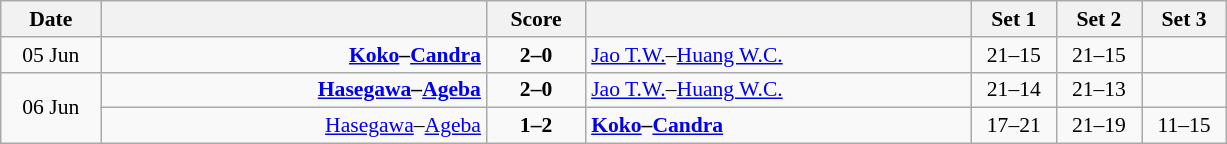<table class="wikitable" style="text-align: center; font-size:90% ">
<tr>
<th width="60">Date</th>
<th align="right" width="250"></th>
<th width="60">Score</th>
<th align="left" width="250"></th>
<th width="50">Set 1</th>
<th width="50">Set 2</th>
<th width="50">Set 3</th>
</tr>
<tr>
<td>05 Jun</td>
<td align=right><strong><a href='#'>Koko</a>–<a href='#'>Candra</a> </strong></td>
<td align=center><strong>2–0</strong></td>
<td align=left> <a href='#'>Jao T.W.</a>–<a href='#'>Huang W.C.</a></td>
<td>21–15</td>
<td>21–15</td>
<td></td>
</tr>
<tr>
<td rowspan=2>06 Jun</td>
<td align=right><strong><a href='#'>Hasegawa</a>–<a href='#'>Ageba</a> </strong></td>
<td align=center><strong>2–0</strong></td>
<td align=left> <a href='#'>Jao T.W.</a>–<a href='#'>Huang W.C.</a></td>
<td>21–14</td>
<td>21–13</td>
<td></td>
</tr>
<tr>
<td align=right><a href='#'>Hasegawa</a>–<a href='#'>Ageba</a> </td>
<td align=center><strong>1–2</strong></td>
<td align=left><strong> <a href='#'>Koko</a>–<a href='#'>Candra</a></strong></td>
<td>17–21</td>
<td>21–19</td>
<td>11–15</td>
</tr>
</table>
